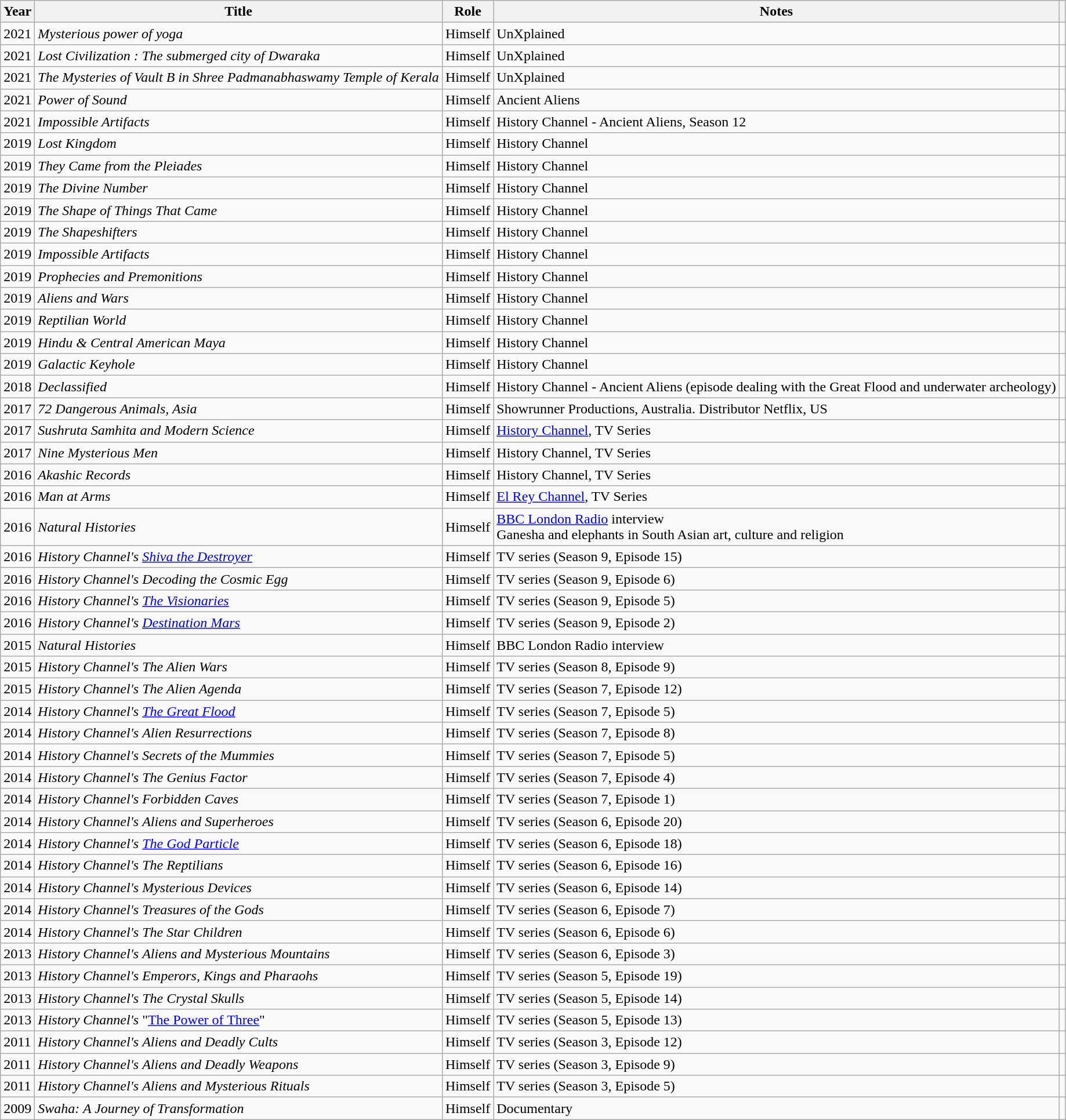<table class="wikitable plainrowheaders sortable">
<tr>
<th>Year</th>
<th>Title</th>
<th>Role</th>
<th class="unsortable">Notes</th>
<th class="unsortable"></th>
</tr>
<tr>
<td>2021</td>
<td><em>Mysterious power of yoga</em></td>
<td>Himself</td>
<td>UnXplained</td>
<td></td>
</tr>
<tr>
<td>2021</td>
<td><em>Lost Civilization : The submerged city of Dwaraka</em></td>
<td>Himself</td>
<td>UnXplained</td>
<td></td>
</tr>
<tr>
<td>2021</td>
<td><em>The Mysteries of Vault B in Shree Padmanabhaswamy Temple of Kerala</em></td>
<td>Himself</td>
<td>UnXplained</td>
<td></td>
</tr>
<tr>
<td>2021</td>
<td><em>Power of Sound</em></td>
<td>Himself</td>
<td>Ancient Aliens</td>
<td></td>
</tr>
<tr>
<td>2021</td>
<td><em>Impossible Artifacts</em></td>
<td>Himself</td>
<td>History Channel - Ancient Aliens, Season 12</td>
<td></td>
</tr>
<tr>
<td>2019</td>
<td><em>Lost Kingdom</em></td>
<td>Himself</td>
<td>History Channel</td>
<td></td>
</tr>
<tr>
<td>2019</td>
<td><em>They Came from the Pleiades</em>           </td>
<td>Himself</td>
<td>History Channel</td>
<td></td>
</tr>
<tr>
<td>2019</td>
<td><em>The Divine Number</em></td>
<td>Himself</td>
<td>History Channel</td>
<td></td>
</tr>
<tr>
<td>2019</td>
<td><em>The Shape of Things That Came</em></td>
<td>Himself</td>
<td>History Channel</td>
<td></td>
</tr>
<tr>
<td>2019</td>
<td><em>The Shapeshifters</em></td>
<td>Himself</td>
<td>History Channel</td>
<td></td>
</tr>
<tr>
<td>2019</td>
<td><em>Impossible Artifacts</em></td>
<td>Himself</td>
<td>History Channel</td>
<td></td>
</tr>
<tr>
<td>2019</td>
<td><em>Prophecies and Premonitions</em></td>
<td>Himself</td>
<td>History Channel</td>
<td></td>
</tr>
<tr>
<td>2019</td>
<td><em>Aliens and Wars</em></td>
<td>Himself</td>
<td>History Channel</td>
<td></td>
</tr>
<tr>
<td>2019</td>
<td><em>Reptilian World</em></td>
<td>Himself</td>
<td>History Channel</td>
<td></td>
</tr>
<tr>
<td>2019</td>
<td><em>Hindu & Central American Maya</em></td>
<td>Himself</td>
<td>History Channel</td>
<td></td>
</tr>
<tr>
<td>2019</td>
<td><em>Galactic Keyhole</em></td>
<td>Himself</td>
<td>History Channel</td>
<td></td>
</tr>
<tr>
<td>2018</td>
<td><em>Declassified</em></td>
<td>Himself</td>
<td>History Channel - Ancient Aliens (episode dealing with the Great Flood and underwater archeology)</td>
<td></td>
</tr>
<tr>
<td>2017</td>
<td><em>72 Dangerous Animals, Asia</em></td>
<td>Himself</td>
<td>Showrunner Productions,   Australia. Distributor Netflix, US</td>
<td></td>
</tr>
<tr>
<td>2017</td>
<td><em>Sushruta Samhita and Modern Science</em></td>
<td>Himself</td>
<td><a href='#'>History Channel</a>, TV Series</td>
<td></td>
</tr>
<tr>
<td>2017</td>
<td><em>Nine Mysterious Men</em></td>
<td>Himself</td>
<td>History Channel, TV Series</td>
<td></td>
</tr>
<tr>
<td>2016</td>
<td><em>Akashic Records</em></td>
<td>Himself</td>
<td>History Channel, TV Series</td>
<td></td>
</tr>
<tr>
<td>2016</td>
<td><em>Man at Arms</em></td>
<td>Himself</td>
<td><a href='#'>El Rey Channel</a>, TV Series</td>
<td></td>
</tr>
<tr>
<td>2016</td>
<td><em>Natural Histories</em></td>
<td>Himself</td>
<td><a href='#'>BBC London Radio</a> interview <br> Ganesha and elephants in South Asian art, culture and religion</td>
<td></td>
</tr>
<tr>
<td>2016</td>
<td><em>History Channel's</em> <em><a href='#'>Shiva the Destroyer</a></em></td>
<td>Himself</td>
<td>TV series (Season 9, Episode 15)</td>
<td></td>
</tr>
<tr>
<td>2016</td>
<td><em>History Channel's</em> <em>Decoding the Cosmic Egg</em></td>
<td>Himself</td>
<td>TV series (Season 9, Episode 6)</td>
<td></td>
</tr>
<tr>
<td>2016</td>
<td><em>History Channel's</em> <em><a href='#'>The Visionaries</a></em></td>
<td>Himself</td>
<td>TV series (Season 9, Episode 5)</td>
<td></td>
</tr>
<tr>
<td>2016</td>
<td><em>History Channel's</em> <em><a href='#'>Destination Mars</a></em></td>
<td>Himself</td>
<td>TV series (Season 9, Episode 2)</td>
<td></td>
</tr>
<tr>
<td>2015</td>
<td><em>Natural Histories</em></td>
<td>Himself</td>
<td>BBC London Radio interview</td>
<td></td>
</tr>
<tr>
<td>2015</td>
<td><em>History Channel's</em> <em>The Alien Wars</em></td>
<td>Himself</td>
<td>TV series (Season 8, Episode 9)</td>
<td></td>
</tr>
<tr>
<td>2015</td>
<td><em>History Channel's</em> <em>The Alien Agenda</em></td>
<td>Himself</td>
<td>TV series (Season 7, Episode 12)</td>
<td></td>
</tr>
<tr>
<td>2014</td>
<td><em>History Channel's</em> <em><a href='#'>The Great Flood</a></em></td>
<td>Himself</td>
<td>TV series (Season 7, Episode 5)</td>
<td></td>
</tr>
<tr>
<td>2014</td>
<td><em>History Channel's</em> <em>Alien Resurrections</em></td>
<td>Himself</td>
<td>TV series (Season 7, Episode 8)</td>
<td></td>
</tr>
<tr>
<td>2014</td>
<td><em>History Channel's</em> <em>Secrets of the Mummies</em></td>
<td>Himself</td>
<td>TV series (Season 7, Episode 5)</td>
<td></td>
</tr>
<tr>
<td>2014</td>
<td><em>History Channel's</em> <em>The Genius Factor</em></td>
<td>Himself</td>
<td>TV series (Season 7, Episode 4)</td>
<td></td>
</tr>
<tr>
<td>2014</td>
<td><em>History Channel's</em> <em>Forbidden Caves</em></td>
<td>Himself</td>
<td>TV series (Season 7, Episode 1)</td>
<td></td>
</tr>
<tr>
<td>2014</td>
<td><em>History Channel's</em> <em>Aliens and Superheroes</em></td>
<td>Himself</td>
<td>TV series (Season 6, Episode 20)</td>
<td></td>
</tr>
<tr>
<td>2014</td>
<td><em>History Channel's</em> <em><a href='#'>The God Particle</a></em></td>
<td>Himself</td>
<td>TV series (Season 6, Episode 18)</td>
<td></td>
</tr>
<tr>
<td>2014</td>
<td><em>History Channel's</em> <em>The Reptilians</em></td>
<td>Himself</td>
<td>TV series (Season 6, Episode 16)</td>
<td></td>
</tr>
<tr>
<td>2014</td>
<td><em>History Channel's</em> <em>Mysterious Devices</em></td>
<td>Himself</td>
<td>TV series (Season 6, Episode 14)</td>
<td></td>
</tr>
<tr>
<td>2014</td>
<td><em>History Channel's</em> <em>Treasures of the Gods</em></td>
<td>Himself</td>
<td>TV series (Season 6, Episode 7)</td>
<td></td>
</tr>
<tr>
<td>2014</td>
<td><em>History Channel's</em> <em>The Star Children</em></td>
<td>Himself</td>
<td>TV series (Season 6, Episode 6)</td>
<td></td>
</tr>
<tr>
<td>2013</td>
<td><em>History Channel's</em> <em>Aliens and Mysterious Mountains</em></td>
<td>Himself</td>
<td>TV series (Season 6, Episode 3)</td>
<td></td>
</tr>
<tr>
<td>2013</td>
<td><em>History Channel's</em> <em>Emperors, Kings and Pharaohs</em></td>
<td>Himself</td>
<td>TV series (Season 5, Episode 19)</td>
<td></td>
</tr>
<tr>
<td>2013</td>
<td><em>History Channel's</em> <em>The Crystal Skulls</em></td>
<td>Himself</td>
<td>TV series (Season 5, Episode 14)</td>
<td></td>
</tr>
<tr>
<td>2013</td>
<td><em>History Channel's</em> "<a href='#'>The Power of Three</a>"</td>
<td>Himself</td>
<td>TV series (Season 5, Episode 13)</td>
<td></td>
</tr>
<tr>
<td>2011</td>
<td><em>History Channel's</em> <em>Aliens and Deadly Cults</em></td>
<td>Himself</td>
<td>TV series (Season 3, Episode 12)</td>
<td></td>
</tr>
<tr>
<td>2011</td>
<td><em>History Channel's</em> <em>Aliens and Deadly Weapons</em></td>
<td>Himself</td>
<td>TV series (Season 3, Episode 9)</td>
<td></td>
</tr>
<tr>
<td>2011</td>
<td><em>History Channel's</em> <em>Aliens and Mysterious Rituals</em></td>
<td>Himself</td>
<td>TV series (Season 3, Episode 5)</td>
<td></td>
</tr>
<tr>
<td>2009</td>
<td><em>Swaha: A Journey of Transformation</em></td>
<td>Himself</td>
<td>Documentary</td>
<td></td>
</tr>
</table>
